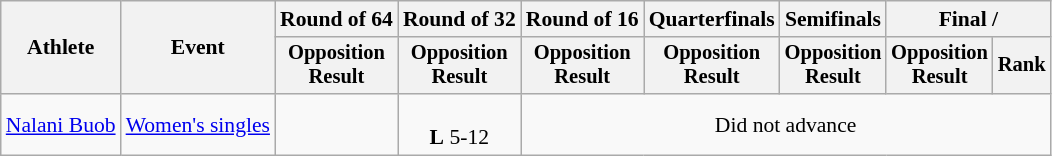<table class="wikitable" style="font-size:90%;">
<tr>
<th rowspan=2>Athlete</th>
<th rowspan=2>Event</th>
<th>Round of 64</th>
<th>Round of 32</th>
<th>Round of 16</th>
<th>Quarterfinals</th>
<th>Semifinals</th>
<th colspan=2>Final / </th>
</tr>
<tr style="font-size:95%">
<th>Opposition<br>Result</th>
<th>Opposition<br>Result</th>
<th>Opposition<br>Result</th>
<th>Opposition<br>Result</th>
<th>Opposition<br>Result</th>
<th>Opposition<br>Result</th>
<th>Rank</th>
</tr>
<tr align=center>
<td align=left><a href='#'>Nalani Buob</a></td>
<td align=left><a href='#'>Women's singles</a></td>
<td></td>
<td><br><strong>L</strong> 5-12</td>
<td colspan=5>Did not advance</td>
</tr>
</table>
